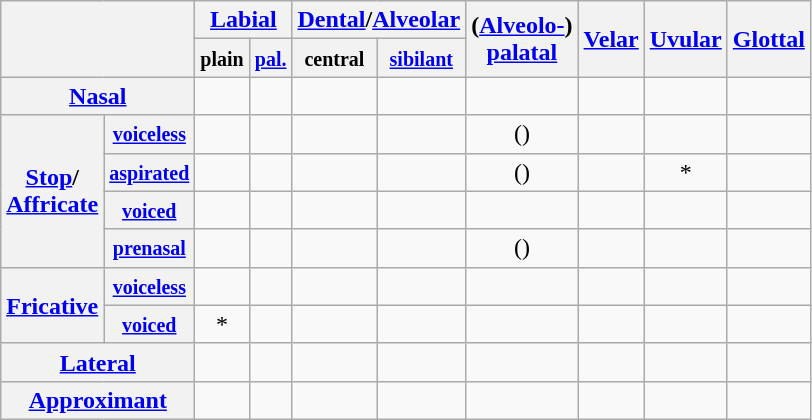<table class="wikitable" style="text-align: center;">
<tr>
<th colspan="2" rowspan="2"></th>
<th colspan="2"><a href='#'>Labial</a></th>
<th colspan="2"><a href='#'>Dental</a>/<a href='#'>Alveolar</a></th>
<th rowspan="2">(<a href='#'>Alveolo-</a>)<a href='#'><br>palatal</a></th>
<th rowspan="2"><a href='#'>Velar</a></th>
<th rowspan="2"><a href='#'>Uvular</a></th>
<th rowspan="2"><a href='#'>Glottal</a></th>
</tr>
<tr>
<th><small>plain</small></th>
<th><small><a href='#'>pal.</a></small></th>
<th><small>central</small></th>
<th><small><a href='#'>sibilant</a></small></th>
</tr>
<tr>
<th colspan="2"><a href='#'>Nasal</a></th>
<td></td>
<td></td>
<td></td>
<td></td>
<td></td>
<td></td>
<td></td>
<td></td>
</tr>
<tr>
<th rowspan="4"><a href='#'>Stop</a>/<br><a href='#'>Affricate</a></th>
<th><small><a href='#'>voiceless</a></small></th>
<td></td>
<td></td>
<td></td>
<td></td>
<td>()</td>
<td></td>
<td></td>
<td></td>
</tr>
<tr>
<th><small><a href='#'>aspirated</a></small></th>
<td></td>
<td></td>
<td></td>
<td></td>
<td>()</td>
<td></td>
<td>*</td>
<td></td>
</tr>
<tr>
<th><small><a href='#'>voiced</a></small></th>
<td></td>
<td></td>
<td></td>
<td></td>
<td></td>
<td></td>
<td></td>
<td></td>
</tr>
<tr>
<th><small><a href='#'>prenasal</a></small></th>
<td></td>
<td></td>
<td></td>
<td></td>
<td>()</td>
<td></td>
<td></td>
<td></td>
</tr>
<tr>
<th rowspan="2"><a href='#'>Fricative</a></th>
<th><small><a href='#'>voiceless</a></small></th>
<td></td>
<td></td>
<td></td>
<td></td>
<td></td>
<td></td>
<td></td>
<td></td>
</tr>
<tr>
<th><small><a href='#'>voiced</a></small></th>
<td>*</td>
<td></td>
<td></td>
<td></td>
<td></td>
<td></td>
<td></td>
<td></td>
</tr>
<tr>
<th colspan="2"><a href='#'>Lateral</a></th>
<td></td>
<td></td>
<td></td>
<td></td>
<td></td>
<td></td>
<td></td>
<td></td>
</tr>
<tr>
<th colspan="2"><a href='#'>Approximant</a></th>
<td></td>
<td></td>
<td></td>
<td></td>
<td></td>
<td></td>
<td></td>
<td></td>
</tr>
</table>
